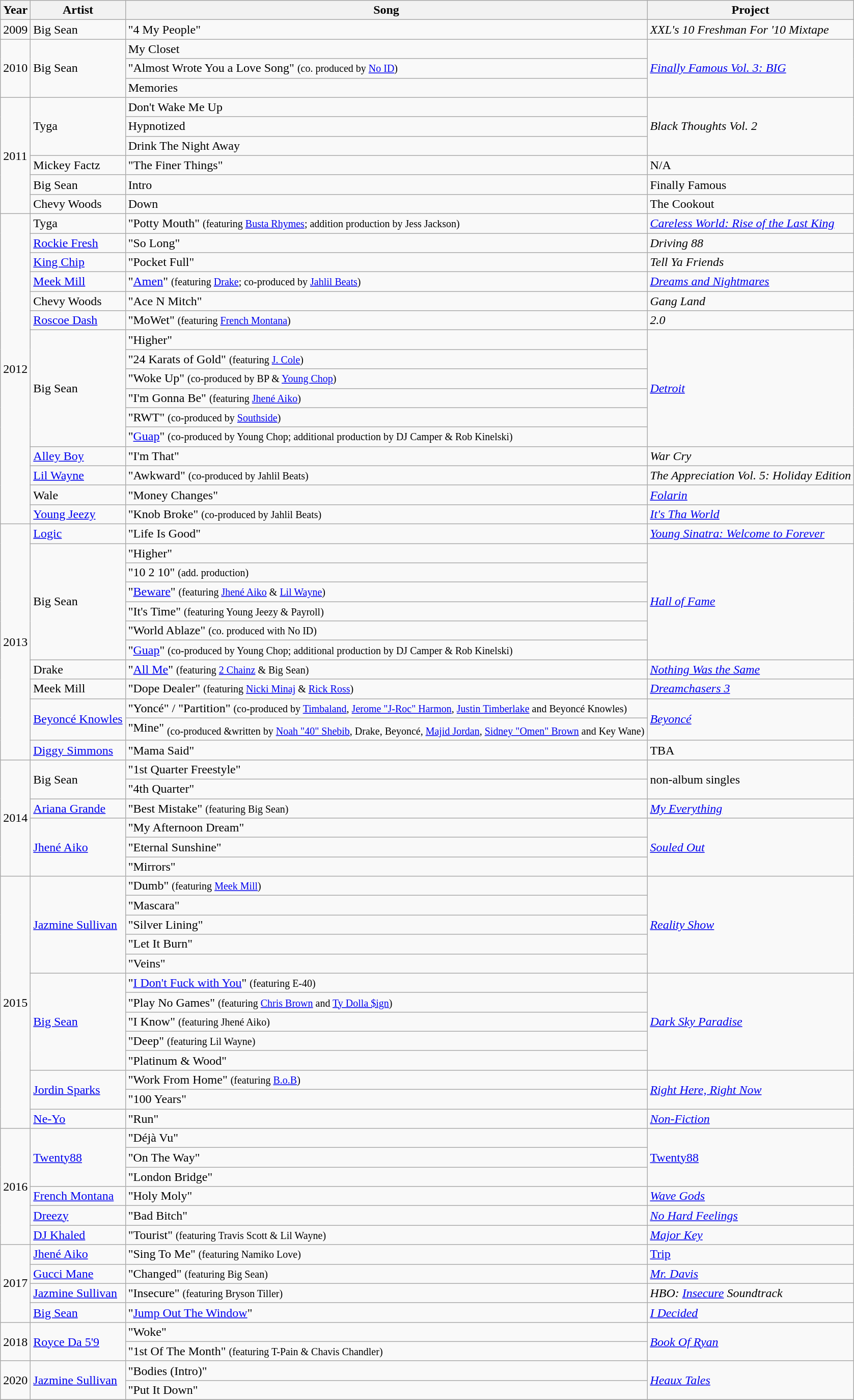<table class="wikitable">
<tr>
<th>Year</th>
<th>Artist</th>
<th>Song</th>
<th>Project</th>
</tr>
<tr>
<td>2009</td>
<td>Big Sean</td>
<td>"4 My People"</td>
<td><em>XXL's 10 Freshman For '10 Mixtape</em></td>
</tr>
<tr>
<td rowspan="3">2010</td>
<td rowspan="3">Big Sean</td>
<td>My Closet</td>
<td rowspan="3"><em><a href='#'>Finally Famous Vol. 3: BIG</a></em></td>
</tr>
<tr>
<td>"Almost Wrote You a Love Song" <small>(co. produced by <a href='#'>No ID</a>)</small></td>
</tr>
<tr>
<td>Memories</td>
</tr>
<tr>
<td rowspan="6">2011</td>
<td rowspan="3">Tyga</td>
<td>Don't Wake Me Up</td>
<td rowspan="3"><em>Black Thoughts Vol. 2</em></td>
</tr>
<tr>
<td>Hypnotized</td>
</tr>
<tr>
<td>Drink The Night Away</td>
</tr>
<tr>
<td>Mickey Factz</td>
<td>"The Finer Things"</td>
<td>N/A</td>
</tr>
<tr>
<td>Big Sean</td>
<td>Intro</td>
<td>Finally Famous</td>
</tr>
<tr>
<td>Chevy Woods</td>
<td>Down</td>
<td>The Cookout</td>
</tr>
<tr>
<td rowspan="16">2012</td>
<td>Tyga</td>
<td>"Potty Mouth" <small>(featuring <a href='#'>Busta Rhymes</a>; addition production by Jess Jackson)</small></td>
<td><em><a href='#'>Careless World: Rise of the Last King</a></em></td>
</tr>
<tr>
<td><a href='#'>Rockie Fresh</a></td>
<td>"So Long"</td>
<td><em>Driving 88</em></td>
</tr>
<tr>
<td><a href='#'>King Chip</a></td>
<td>"Pocket Full"</td>
<td><em>Tell Ya Friends</em></td>
</tr>
<tr>
<td><a href='#'>Meek Mill</a></td>
<td>"<a href='#'>Amen</a>" <small>(featuring <a href='#'>Drake</a>; co-produced by <a href='#'>Jahlil Beats</a>)</small></td>
<td><em><a href='#'>Dreams and Nightmares</a></em></td>
</tr>
<tr>
<td>Chevy Woods</td>
<td>"Ace N Mitch"</td>
<td><em>Gang Land</em></td>
</tr>
<tr>
<td><a href='#'>Roscoe Dash</a></td>
<td>"MoWet" <small>(featuring <a href='#'>French Montana</a>)</small></td>
<td><em>2.0</em></td>
</tr>
<tr>
<td rowspan="6">Big Sean</td>
<td>"Higher"</td>
<td rowspan="6"><em><a href='#'>Detroit</a></em></td>
</tr>
<tr>
<td>"24 Karats of Gold" <small>(featuring <a href='#'>J. Cole</a>)</small></td>
</tr>
<tr>
<td>"Woke Up" <small>(co-produced by BP & <a href='#'>Young Chop</a>)</small></td>
</tr>
<tr>
<td>"I'm Gonna Be" <small>(featuring <a href='#'>Jhené Aiko</a>)</small></td>
</tr>
<tr>
<td>"RWT" <small>(co-produced by <a href='#'>Southside</a>)</small></td>
</tr>
<tr>
<td>"<a href='#'>Guap</a>" <small>(co-produced by Young Chop; additional production by DJ Camper & Rob Kinelski)</small></td>
</tr>
<tr>
<td><a href='#'>Alley Boy</a></td>
<td>"I'm That"</td>
<td><em>War Cry</em></td>
</tr>
<tr>
<td><a href='#'>Lil Wayne</a></td>
<td>"Awkward" <small>(co-produced by Jahlil Beats)</small></td>
<td><em>The Appreciation Vol. 5: Holiday Edition</em></td>
</tr>
<tr>
<td>Wale</td>
<td>"Money Changes"</td>
<td><em><a href='#'>Folarin</a></em></td>
</tr>
<tr>
<td><a href='#'>Young Jeezy</a></td>
<td>"Knob Broke" <small>(co-produced by Jahlil Beats)</small></td>
<td><em><a href='#'>It's Tha World</a></em></td>
</tr>
<tr>
<td rowspan="12">2013</td>
<td><a href='#'>Logic</a></td>
<td>"Life Is Good"</td>
<td><em><a href='#'>Young Sinatra: Welcome to Forever</a></em></td>
</tr>
<tr>
<td rowspan="6">Big Sean</td>
<td>"Higher"</td>
<td rowspan="6"><em><a href='#'>Hall of Fame</a></em></td>
</tr>
<tr>
<td>"10 2 10" <small>(add. production)</small></td>
</tr>
<tr>
<td>"<a href='#'>Beware</a>" <small>(featuring <a href='#'>Jhené Aiko</a> & <a href='#'>Lil Wayne</a>)</small> </td>
</tr>
<tr>
<td>"It's Time" <small>(featuring Young Jeezy & Payroll)</small></td>
</tr>
<tr>
<td>"World Ablaze" <small>(co. produced with No ID)</small></td>
</tr>
<tr>
<td>"<a href='#'>Guap</a>" <small>(co-produced by Young Chop; additional production by DJ Camper & Rob Kinelski)</small></td>
</tr>
<tr>
<td>Drake</td>
<td>"<a href='#'>All Me</a>" <small>(featuring <a href='#'>2 Chainz</a> & Big Sean)</small> </td>
<td><em><a href='#'>Nothing Was the Same</a></em></td>
</tr>
<tr>
<td>Meek Mill</td>
<td>"Dope Dealer" <small>(featuring <a href='#'>Nicki Minaj</a> & <a href='#'>Rick Ross</a>)</small></td>
<td><em><a href='#'>Dreamchasers 3</a></em></td>
</tr>
<tr>
<td rowspan="2"><a href='#'>Beyoncé Knowles</a></td>
<td>"Yoncé" / "Partition" <small>(co-produced by <a href='#'>Timbaland</a>, <a href='#'>Jerome "J-Roc" Harmon</a>, <a href='#'>Justin Timberlake</a> and Beyoncé Knowles)</small></td>
<td rowspan="2"><em><a href='#'>Beyoncé</a></em></td>
</tr>
<tr>
<td>"Mine" <sub>(co-produced &written by  <a href='#'>Noah "40" Shebib</a>, Drake, Beyoncé, <a href='#'>Majid Jordan</a>, <a href='#'>Sidney "Omen" Brown</a> and Key Wane)</sub></td>
</tr>
<tr>
<td><a href='#'>Diggy Simmons</a></td>
<td>"Mama Said" </td>
<td>TBA</td>
</tr>
<tr>
<td rowspan="6">2014</td>
<td rowspan="2">Big Sean</td>
<td>"1st Quarter Freestyle" </td>
<td rowspan="2">non-album singles</td>
</tr>
<tr>
<td>"4th Quarter"</td>
</tr>
<tr>
<td><a href='#'>Ariana Grande</a></td>
<td>"Best Mistake" <small>(featuring Big Sean)</small></td>
<td><em><a href='#'>My Everything</a></em></td>
</tr>
<tr>
<td rowspan="3"><a href='#'>Jhené Aiko</a></td>
<td>"My Afternoon Dream"</td>
<td rowspan="3"><em><a href='#'>Souled Out</a></em></td>
</tr>
<tr>
<td>"Eternal Sunshine"</td>
</tr>
<tr>
<td>"Mirrors"</td>
</tr>
<tr>
<td rowspan="13">2015</td>
<td rowspan="5"><a href='#'>Jazmine Sullivan</a></td>
<td>"Dumb" <small>(featuring <a href='#'>Meek Mill</a>)</small> </td>
<td rowspan="5"><em><a href='#'>Reality Show</a></em></td>
</tr>
<tr>
<td>"Mascara"</td>
</tr>
<tr>
<td>"Silver Lining"</td>
</tr>
<tr>
<td>"Let It Burn"</td>
</tr>
<tr>
<td>"Veins"</td>
</tr>
<tr>
<td rowspan="5"><a href='#'>Big Sean</a></td>
<td>"<a href='#'>I Don't Fuck with You</a>" <small>(featuring E-40)</small> </td>
<td rowspan="5"><em><a href='#'>Dark Sky Paradise</a></em></td>
</tr>
<tr>
<td>"Play No Games" <small>(featuring <a href='#'>Chris Brown</a> and <a href='#'>Ty Dolla $ign</a>)</small> </td>
</tr>
<tr>
<td>"I Know" <small>(featuring Jhené Aiko)</small> </td>
</tr>
<tr>
<td>"Deep" <small>(featuring Lil Wayne)</small> </td>
</tr>
<tr>
<td>"Platinum & Wood"</td>
</tr>
<tr>
<td rowspan="2"><a href='#'>Jordin Sparks</a></td>
<td>"Work From Home" <small>(featuring <a href='#'>B.o.B</a>)</small></td>
<td rowspan="2"><em><a href='#'>Right Here, Right Now</a> </em></td>
</tr>
<tr>
<td>"100 Years"</td>
</tr>
<tr>
<td><a href='#'>Ne-Yo</a></td>
<td>"Run"</td>
<td><em><a href='#'>Non-Fiction</a></em></td>
</tr>
<tr>
<td rowspan="6">2016</td>
<td rowspan="3"><a href='#'>Twenty88</a></td>
<td>"Déjà Vu"</td>
<td rowspan="3"><a href='#'>Twenty88</a></td>
</tr>
<tr>
<td>"On The Way"</td>
</tr>
<tr>
<td>"London Bridge"</td>
</tr>
<tr>
<td><a href='#'>French Montana</a></td>
<td>"Holy Moly"</td>
<td><em><a href='#'>Wave Gods</a></em></td>
</tr>
<tr>
<td><a href='#'>Dreezy</a></td>
<td>"Bad Bitch"</td>
<td><em><a href='#'>No Hard Feelings</a></em></td>
</tr>
<tr>
<td><a href='#'>DJ Khaled</a></td>
<td>"Tourist" <small>(featuring Travis Scott & Lil Wayne)</small></td>
<td><em><a href='#'>Major Key</a></em></td>
</tr>
<tr>
<td rowspan="4">2017</td>
<td><a href='#'>Jhené Aiko</a></td>
<td>"Sing To Me" <small>(featuring Namiko Love)</small></td>
<td><a href='#'>Trip</a></td>
</tr>
<tr>
<td><a href='#'>Gucci Mane</a></td>
<td>"Changed" <small>(featuring Big Sean)</small></td>
<td><em><a href='#'>Mr. Davis</a></em></td>
</tr>
<tr>
<td><a href='#'>Jazmine Sullivan</a></td>
<td>"Insecure" <small>(featuring Bryson Tiller)</small></td>
<td><em>HBO: <a href='#'>Insecure</a> Soundtrack</em></td>
</tr>
<tr>
<td><a href='#'>Big Sean</a></td>
<td>"<a href='#'>Jump Out The Window</a>"</td>
<td><em><a href='#'>I Decided</a></em></td>
</tr>
<tr>
<td rowspan="2">2018</td>
<td rowspan="2"><a href='#'>Royce Da 5'9</a></td>
<td>"Woke"</td>
<td rowspan="2"><em><a href='#'>Book Of Ryan</a></em></td>
</tr>
<tr>
<td>"1st Of The Month" <small>(featuring T-Pain & Chavis Chandler)</small></td>
</tr>
<tr>
<td rowspan="2">2020</td>
<td rowspan="2"><a href='#'>Jazmine Sullivan</a></td>
<td>"Bodies (Intro)"</td>
<td rowspan="2"><em><a href='#'>Heaux Tales</a></em></td>
</tr>
<tr>
<td>"Put It Down"</td>
</tr>
<tr>
</tr>
</table>
